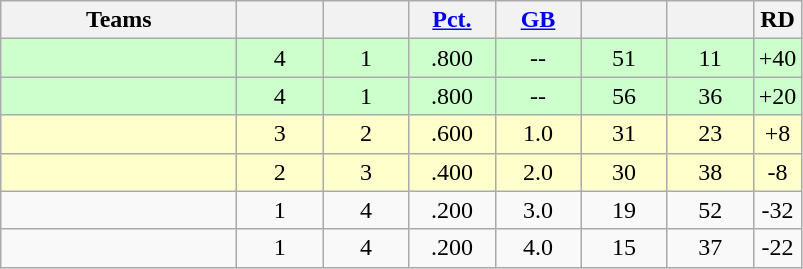<table class="wikitable" style="text-align:center;">
<tr>
<th width="150px">Teams</th>
<th width="50px"></th>
<th width="50px"></th>
<th width="50px"><a href='#'>Pct.</a></th>
<th width="50px"><a href='#'>GB</a></th>
<th width="50px"></th>
<th width="50px"></th>
<th>RD</th>
</tr>
<tr style="background-color:#ccffcc">
<td align="left"></td>
<td>4</td>
<td>1</td>
<td>.800</td>
<td>--</td>
<td>51</td>
<td>11</td>
<td>+40</td>
</tr>
<tr style="background-color:#ccffcc">
<td align="left"></td>
<td>4</td>
<td>1</td>
<td>.800</td>
<td>--</td>
<td>56</td>
<td>36</td>
<td>+20</td>
</tr>
<tr style="background-color:#ffffcc">
<td align="left"></td>
<td>3</td>
<td>2</td>
<td>.600</td>
<td>1.0</td>
<td>31</td>
<td>23</td>
<td>+8</td>
</tr>
<tr style="background-color: #ffffcc ">
<td align="left"></td>
<td>2</td>
<td>3</td>
<td>.400</td>
<td>2.0</td>
<td>30</td>
<td>38</td>
<td>-8</td>
</tr>
<tr style="background-color:">
<td align="left"></td>
<td>1</td>
<td>4</td>
<td>.200</td>
<td>3.0</td>
<td>19</td>
<td>52</td>
<td>-32</td>
</tr>
<tr style="background-color:">
<td align="left"></td>
<td>1</td>
<td>4</td>
<td>.200</td>
<td>4.0</td>
<td>15</td>
<td>37</td>
<td>-22</td>
</tr>
</table>
